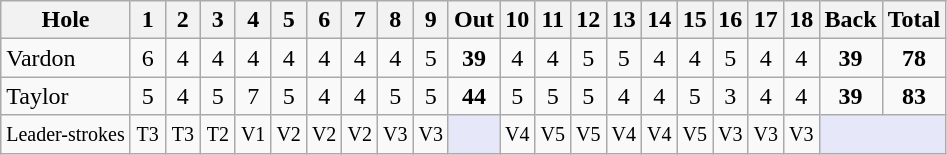<table class="wikitable" style="text-align:center">
<tr>
<th>Hole</th>
<th> 1 </th>
<th> 2 </th>
<th> 3 </th>
<th> 4 </th>
<th> 5 </th>
<th> 6 </th>
<th> 7 </th>
<th> 8 </th>
<th> 9 </th>
<th>Out</th>
<th>10</th>
<th>11</th>
<th>12</th>
<th>13</th>
<th>14</th>
<th>15</th>
<th>16</th>
<th>17</th>
<th>18</th>
<th>Back</th>
<th>Total</th>
</tr>
<tr>
<td align=left> Vardon</td>
<td>6</td>
<td>4</td>
<td>4</td>
<td>4</td>
<td>4</td>
<td>4</td>
<td>4</td>
<td>4</td>
<td>5</td>
<td><strong>39</strong></td>
<td>4</td>
<td>4</td>
<td>5</td>
<td>5</td>
<td>4</td>
<td>4</td>
<td>5</td>
<td>4</td>
<td>4</td>
<td><strong>39</strong></td>
<td><strong>78</strong></td>
</tr>
<tr>
<td align=left> Taylor</td>
<td>5</td>
<td>4</td>
<td>5</td>
<td>7</td>
<td>5</td>
<td>4</td>
<td>4</td>
<td>5</td>
<td>5</td>
<td><strong>44</strong></td>
<td>5</td>
<td>5</td>
<td>5</td>
<td>4</td>
<td>4</td>
<td>5</td>
<td>3</td>
<td>4</td>
<td>4</td>
<td><strong>39</strong></td>
<td><strong>83</strong></td>
</tr>
<tr>
<td><small>Leader-strokes</small></td>
<td><small>T3</small></td>
<td><small>T3</small></td>
<td><small>T2</small></td>
<td><small>V1</small></td>
<td><small>V2</small></td>
<td><small>V2</small></td>
<td><small>V2</small></td>
<td><small>V3</small></td>
<td><small>V3</small></td>
<td style="background:#E6E8FA;"></td>
<td><small>V4</small></td>
<td><small>V5</small></td>
<td><small>V5</small></td>
<td><small>V4</small></td>
<td><small>V4</small></td>
<td><small>V5</small></td>
<td><small>V3</small></td>
<td><small>V3</small></td>
<td><small>V3</small></td>
<td style="background:#E6E8FA;" colspan=2></td>
</tr>
</table>
